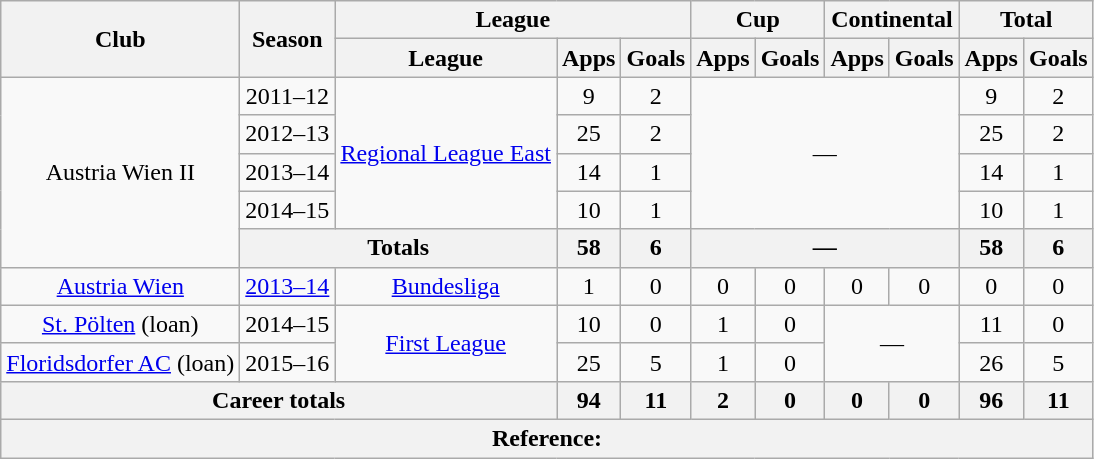<table class="wikitable" Style="text-align: center">
<tr>
<th rowspan="2">Club</th>
<th rowspan="2">Season</th>
<th colspan="3">League</th>
<th colspan="2">Cup</th>
<th colspan="2">Continental</th>
<th colspan="2">Total</th>
</tr>
<tr>
<th>League</th>
<th>Apps</th>
<th>Goals</th>
<th>Apps</th>
<th>Goals</th>
<th>Apps</th>
<th>Goals</th>
<th>Apps</th>
<th>Goals</th>
</tr>
<tr>
<td rowspan="5">Austria Wien II</td>
<td>2011–12</td>
<td rowspan="4"><a href='#'>Regional League East</a></td>
<td>9</td>
<td>2</td>
<td rowspan="4" colspan="4">—</td>
<td>9</td>
<td>2</td>
</tr>
<tr>
<td>2012–13</td>
<td>25</td>
<td>2</td>
<td>25</td>
<td>2</td>
</tr>
<tr>
<td>2013–14</td>
<td>14</td>
<td>1</td>
<td>14</td>
<td>1</td>
</tr>
<tr>
<td>2014–15</td>
<td>10</td>
<td>1</td>
<td>10</td>
<td>1</td>
</tr>
<tr>
<th colspan="2">Totals</th>
<th>58</th>
<th>6</th>
<th colspan="4">—</th>
<th>58</th>
<th>6</th>
</tr>
<tr>
<td><a href='#'>Austria Wien</a></td>
<td><a href='#'>2013–14</a></td>
<td><a href='#'>Bundesliga</a></td>
<td>1</td>
<td>0</td>
<td>0</td>
<td>0</td>
<td>0</td>
<td>0</td>
<td>0</td>
<td>0</td>
</tr>
<tr>
<td><a href='#'>St. Pölten</a> (loan)</td>
<td>2014–15</td>
<td rowspan="2"><a href='#'>First League</a></td>
<td>10</td>
<td>0</td>
<td>1</td>
<td>0</td>
<td rowspan="2" colspan="2">—</td>
<td>11</td>
<td>0</td>
</tr>
<tr>
<td><a href='#'>Floridsdorfer AC</a> (loan)</td>
<td>2015–16</td>
<td>25</td>
<td>5</td>
<td>1</td>
<td>0</td>
<td>26</td>
<td>5</td>
</tr>
<tr>
<th colspan="3">Career totals</th>
<th>94</th>
<th>11</th>
<th>2</th>
<th>0</th>
<th>0</th>
<th>0</th>
<th>96</th>
<th>11</th>
</tr>
<tr>
<th colspan="11">Reference:</th>
</tr>
</table>
